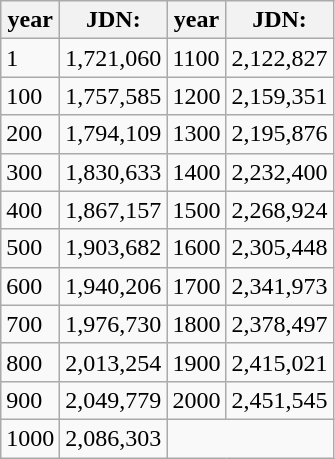<table class="wikitable">
<tr>
<th>year</th>
<th>JDN:</th>
<th>year</th>
<th>JDN:</th>
</tr>
<tr>
<td>1</td>
<td>1,721,060</td>
<td>1100</td>
<td>2,122,827</td>
</tr>
<tr>
<td>100</td>
<td>1,757,585</td>
<td>1200</td>
<td>2,159,351</td>
</tr>
<tr>
<td>200</td>
<td>1,794,109</td>
<td>1300</td>
<td>2,195,876</td>
</tr>
<tr>
<td>300</td>
<td>1,830,633</td>
<td>1400</td>
<td>2,232,400</td>
</tr>
<tr>
<td>400</td>
<td>1,867,157</td>
<td>1500</td>
<td>2,268,924</td>
</tr>
<tr>
<td>500</td>
<td>1,903,682</td>
<td>1600</td>
<td>2,305,448</td>
</tr>
<tr>
<td>600</td>
<td>1,940,206</td>
<td>1700</td>
<td>2,341,973</td>
</tr>
<tr>
<td>700</td>
<td>1,976,730</td>
<td>1800</td>
<td>2,378,497</td>
</tr>
<tr>
<td>800</td>
<td>2,013,254</td>
<td>1900</td>
<td>2,415,021</td>
</tr>
<tr>
<td>900</td>
<td>2,049,779</td>
<td>2000</td>
<td>2,451,545</td>
</tr>
<tr>
<td>1000</td>
<td>2,086,303</td>
</tr>
</table>
